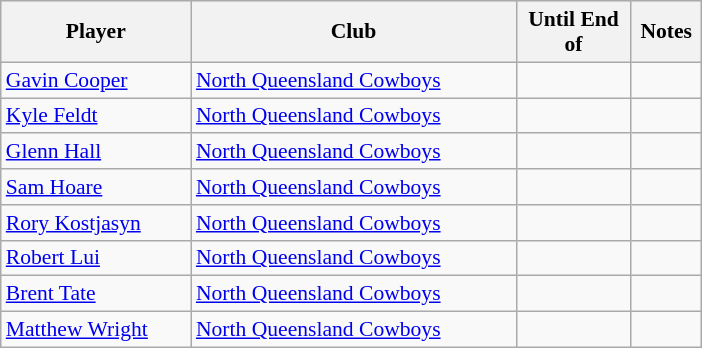<table class="wikitable" style="font-size:90%">
<tr bgcolor="#efefef">
<th width="120">Player</th>
<th width="210">Club</th>
<th width="70">Until End of</th>
<th width="40">Notes</th>
</tr>
<tr>
<td><a href='#'>Gavin Cooper</a></td>
<td> <a href='#'>North Queensland Cowboys</a></td>
<td></td>
<td></td>
</tr>
<tr>
<td><a href='#'>Kyle Feldt</a></td>
<td> <a href='#'>North Queensland Cowboys</a></td>
<td></td>
<td></td>
</tr>
<tr>
<td><a href='#'>Glenn Hall</a></td>
<td> <a href='#'>North Queensland Cowboys</a></td>
<td></td>
<td></td>
</tr>
<tr>
<td><a href='#'>Sam Hoare</a></td>
<td> <a href='#'>North Queensland Cowboys</a></td>
<td></td>
<td></td>
</tr>
<tr>
<td><a href='#'>Rory Kostjasyn</a></td>
<td> <a href='#'>North Queensland Cowboys</a></td>
<td></td>
<td></td>
</tr>
<tr>
<td><a href='#'>Robert Lui</a></td>
<td> <a href='#'>North Queensland Cowboys</a></td>
<td></td>
<td></td>
</tr>
<tr>
<td><a href='#'>Brent Tate</a></td>
<td> <a href='#'>North Queensland Cowboys</a></td>
<td></td>
<td></td>
</tr>
<tr>
<td><a href='#'>Matthew Wright</a></td>
<td> <a href='#'>North Queensland Cowboys</a></td>
<td></td>
<td></td>
</tr>
</table>
